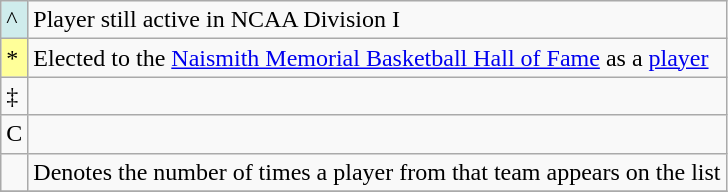<table class="wikitable">
<tr>
<td bgcolor=#CFECEC width:6em">^</td>
<td>Player still active in NCAA Division I</td>
</tr>
<tr>
<td bgcolor=#ff9 width:6em">*</td>
<td>Elected to the <a href='#'>Naismith Memorial Basketball Hall of Fame</a> as a <a href='#'>player</a></td>
</tr>
<tr>
<td>‡</td>
<td></td>
</tr>
<tr>
<td>C</td>
<td></td>
</tr>
<tr>
<td></td>
<td>Denotes the number of times a player from that team appears on the list</td>
</tr>
<tr>
</tr>
</table>
